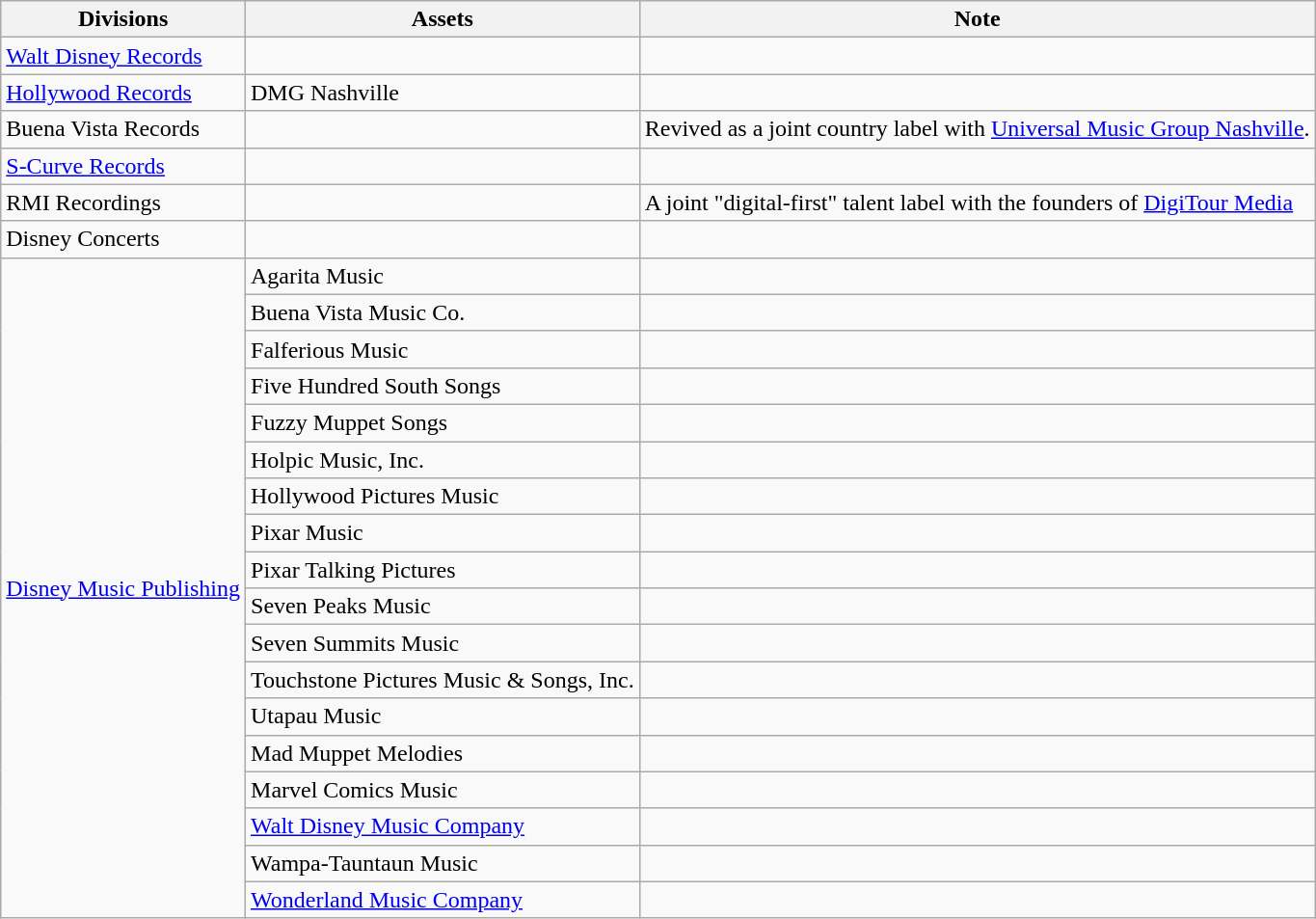<table class="wikitable">
<tr>
<th>Divisions</th>
<th>Assets</th>
<th>Note</th>
</tr>
<tr>
<td><a href='#'>Walt Disney Records</a></td>
<td></td>
<td></td>
</tr>
<tr>
<td><a href='#'>Hollywood Records</a></td>
<td>DMG Nashville</td>
<td></td>
</tr>
<tr>
<td>Buena Vista Records</td>
<td></td>
<td>Revived as a joint country label with <a href='#'>Universal Music Group Nashville</a>.</td>
</tr>
<tr>
<td><a href='#'>S-Curve Records</a></td>
<td></td>
<td></td>
</tr>
<tr>
<td>RMI Recordings</td>
<td></td>
<td>A joint "digital-first" talent label with the founders of <a href='#'>DigiTour Media</a></td>
</tr>
<tr>
<td>Disney Concerts</td>
<td></td>
<td></td>
</tr>
<tr>
<td rowspan="18"><a href='#'>Disney Music Publishing</a></td>
<td>Agarita Music</td>
<td></td>
</tr>
<tr>
<td>Buena Vista Music Co.</td>
<td></td>
</tr>
<tr>
<td>Falferious Music</td>
<td></td>
</tr>
<tr>
<td>Five Hundred South Songs</td>
<td></td>
</tr>
<tr>
<td>Fuzzy Muppet Songs</td>
<td></td>
</tr>
<tr>
<td>Holpic Music, Inc.</td>
<td></td>
</tr>
<tr>
<td>Hollywood Pictures Music</td>
<td></td>
</tr>
<tr>
<td>Pixar Music</td>
<td></td>
</tr>
<tr>
<td>Pixar Talking Pictures</td>
<td></td>
</tr>
<tr>
<td>Seven Peaks Music</td>
<td></td>
</tr>
<tr>
<td>Seven Summits Music</td>
<td></td>
</tr>
<tr>
<td>Touchstone Pictures Music & Songs, Inc.</td>
<td></td>
</tr>
<tr>
<td>Utapau Music</td>
<td></td>
</tr>
<tr>
<td>Mad Muppet Melodies</td>
<td></td>
</tr>
<tr>
<td>Marvel Comics Music</td>
<td></td>
</tr>
<tr>
<td><a href='#'>Walt Disney Music Company</a></td>
<td></td>
</tr>
<tr>
<td>Wampa-Tauntaun Music</td>
<td></td>
</tr>
<tr>
<td><a href='#'>Wonderland Music Company</a></td>
<td></td>
</tr>
</table>
